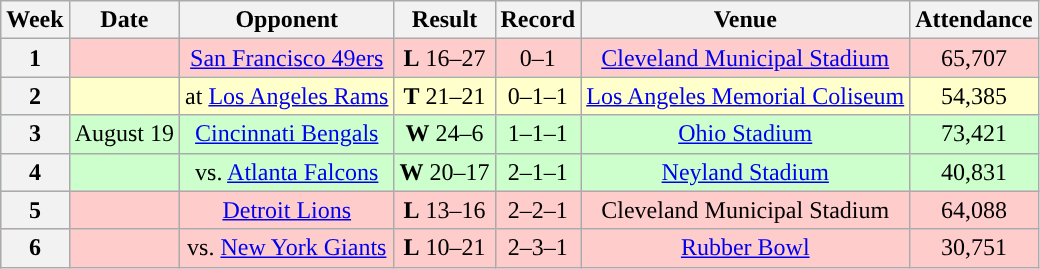<table class="wikitable" style="text-align:center">
<tr>
<th>Week</th>
<th>Date</th>
<th>Opponent</th>
<th>Result</th>
<th>Record</th>
<th>Venue</th>
<th>Attendance</th>
</tr>
<tr style="background:#fcc">
<th>1</th>
<td></td>
<td><a href='#'>San Francisco 49ers</a></td>
<td><strong>L</strong> 16–27</td>
<td>0–1</td>
<td><a href='#'>Cleveland Municipal Stadium</a></td>
<td>65,707</td>
</tr>
<tr style="background:#ffc">
<th>2</th>
<td></td>
<td>at <a href='#'>Los Angeles Rams</a></td>
<td><strong>T</strong> 21–21</td>
<td>0–1–1</td>
<td><a href='#'>Los Angeles Memorial Coliseum</a></td>
<td>54,385</td>
</tr>
<tr style="background:#cfc">
<th>3</th>
<td>August 19</td>
<td><a href='#'>Cincinnati Bengals</a></td>
<td><strong>W</strong> 24–6</td>
<td>1–1–1</td>
<td><a href='#'>Ohio Stadium</a></td>
<td>73,421</td>
</tr>
<tr style="background:#cfc">
<th>4</th>
<td></td>
<td>vs. <a href='#'>Atlanta Falcons</a></td>
<td><strong>W</strong> 20–17</td>
<td>2–1–1</td>
<td><a href='#'>Neyland Stadium</a></td>
<td>40,831</td>
</tr>
<tr style="background:#fcc">
<th>5</th>
<td></td>
<td><a href='#'>Detroit Lions</a></td>
<td><strong>L</strong> 13–16</td>
<td>2–2–1</td>
<td>Cleveland Municipal Stadium</td>
<td>64,088</td>
</tr>
<tr style="background:#fcc">
<th>6</th>
<td></td>
<td>vs. <a href='#'>New York Giants</a></td>
<td><strong>L</strong> 10–21</td>
<td>2–3–1</td>
<td><a href='#'>Rubber Bowl</a></td>
<td>30,751</td>
</tr>
</table>
